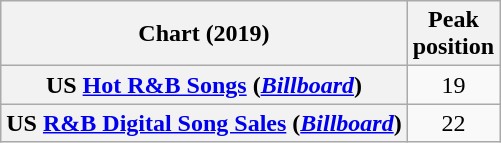<table class="wikitable sortable plainrowheaders" style="text-align:center">
<tr>
<th scope="col">Chart (2019)</th>
<th scope="col">Peak<br>position</th>
</tr>
<tr>
<th scope="row">US <a href='#'>Hot R&B Songs</a> (<a href='#'><em>Billboard</em></a>)</th>
<td>19</td>
</tr>
<tr>
<th scope="row">US <a href='#'>R&B Digital Song Sales</a> (<a href='#'><em>Billboard</em></a>)</th>
<td>22</td>
</tr>
</table>
